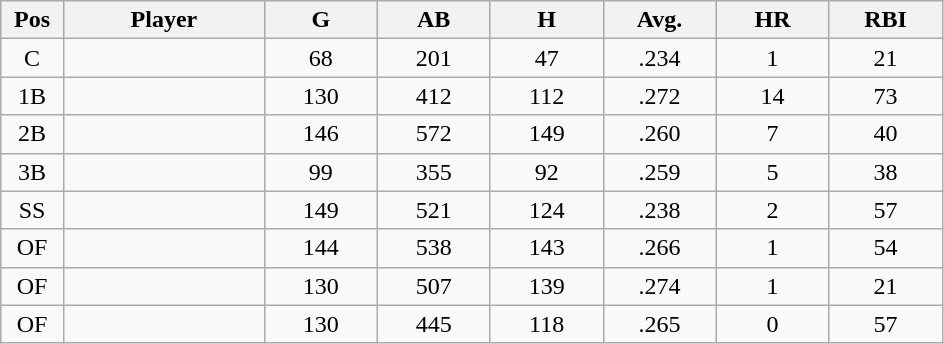<table class="wikitable sortable">
<tr>
<th bgcolor="#DDDDFF" width="5%">Pos</th>
<th bgcolor="#DDDDFF" width="16%">Player</th>
<th bgcolor="#DDDDFF" width="9%">G</th>
<th bgcolor="#DDDDFF" width="9%">AB</th>
<th bgcolor="#DDDDFF" width="9%">H</th>
<th bgcolor="#DDDDFF" width="9%">Avg.</th>
<th bgcolor="#DDDDFF" width="9%">HR</th>
<th bgcolor="#DDDDFF" width="9%">RBI</th>
</tr>
<tr align="center">
<td>C</td>
<td></td>
<td>68</td>
<td>201</td>
<td>47</td>
<td>.234</td>
<td>1</td>
<td>21</td>
</tr>
<tr align="center">
<td>1B</td>
<td></td>
<td>130</td>
<td>412</td>
<td>112</td>
<td>.272</td>
<td>14</td>
<td>73</td>
</tr>
<tr align="center">
<td>2B</td>
<td></td>
<td>146</td>
<td>572</td>
<td>149</td>
<td>.260</td>
<td>7</td>
<td>40</td>
</tr>
<tr align="center">
<td>3B</td>
<td></td>
<td>99</td>
<td>355</td>
<td>92</td>
<td>.259</td>
<td>5</td>
<td>38</td>
</tr>
<tr align="center">
<td>SS</td>
<td></td>
<td>149</td>
<td>521</td>
<td>124</td>
<td>.238</td>
<td>2</td>
<td>57</td>
</tr>
<tr align="center">
<td>OF</td>
<td></td>
<td>144</td>
<td>538</td>
<td>143</td>
<td>.266</td>
<td>1</td>
<td>54</td>
</tr>
<tr align="center">
<td>OF</td>
<td></td>
<td>130</td>
<td>507</td>
<td>139</td>
<td>.274</td>
<td>1</td>
<td>21</td>
</tr>
<tr align="center">
<td>OF</td>
<td></td>
<td>130</td>
<td>445</td>
<td>118</td>
<td>.265</td>
<td>0</td>
<td>57</td>
</tr>
</table>
